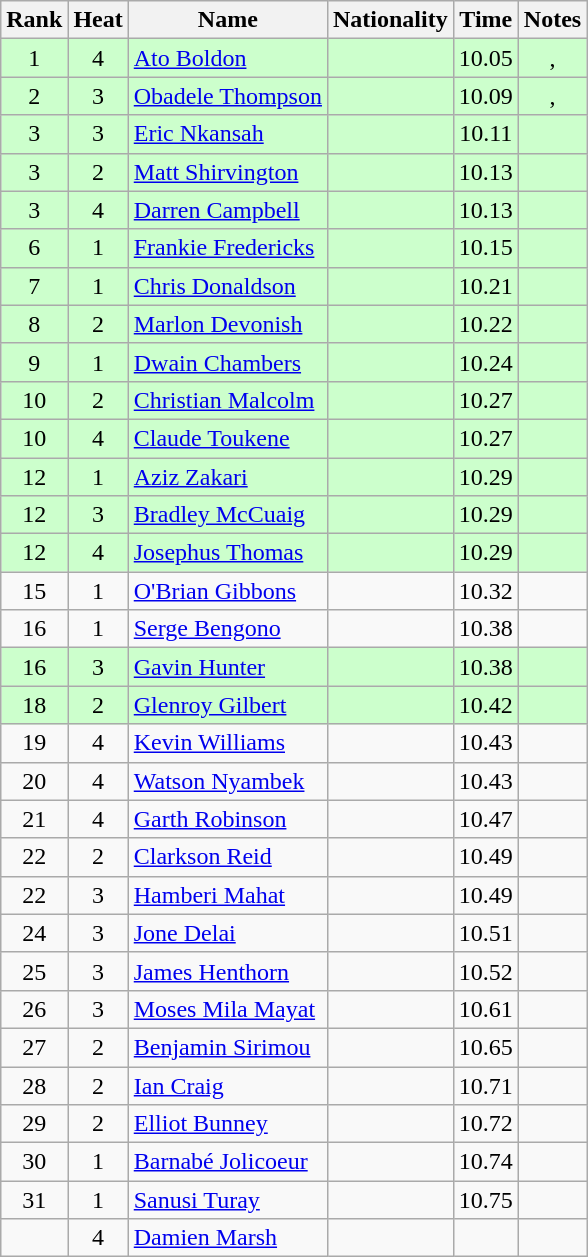<table class="wikitable sortable" style="text-align:center">
<tr>
<th>Rank</th>
<th>Heat</th>
<th>Name</th>
<th>Nationality</th>
<th>Time</th>
<th>Notes</th>
</tr>
<tr bgcolor=ccffcc>
<td>1</td>
<td>4</td>
<td align=left><a href='#'>Ato Boldon</a></td>
<td align=left></td>
<td>10.05</td>
<td>, </td>
</tr>
<tr bgcolor=ccffcc>
<td>2</td>
<td>3</td>
<td align=left><a href='#'>Obadele Thompson</a></td>
<td align=left></td>
<td>10.09</td>
<td>, </td>
</tr>
<tr bgcolor=ccffcc>
<td>3</td>
<td>3</td>
<td align=left><a href='#'>Eric Nkansah</a></td>
<td align=left></td>
<td>10.11</td>
<td></td>
</tr>
<tr bgcolor=ccffcc>
<td>3</td>
<td>2</td>
<td align=left><a href='#'>Matt Shirvington</a></td>
<td align=left></td>
<td>10.13</td>
<td></td>
</tr>
<tr bgcolor=ccffcc>
<td>3</td>
<td>4</td>
<td align=left><a href='#'>Darren Campbell</a></td>
<td align=left></td>
<td>10.13</td>
<td></td>
</tr>
<tr bgcolor=ccffcc>
<td>6</td>
<td>1</td>
<td align=left><a href='#'>Frankie Fredericks</a></td>
<td align=left></td>
<td>10.15</td>
<td></td>
</tr>
<tr bgcolor=ccffcc>
<td>7</td>
<td>1</td>
<td align=left><a href='#'>Chris Donaldson</a></td>
<td align=left></td>
<td>10.21</td>
<td></td>
</tr>
<tr bgcolor=ccffcc>
<td>8</td>
<td>2</td>
<td align=left><a href='#'>Marlon Devonish</a></td>
<td align=left></td>
<td>10.22</td>
<td></td>
</tr>
<tr bgcolor=ccffcc>
<td>9</td>
<td>1</td>
<td align=left><a href='#'>Dwain Chambers</a></td>
<td align=left></td>
<td>10.24</td>
<td></td>
</tr>
<tr bgcolor=ccffcc>
<td>10</td>
<td>2</td>
<td align=left><a href='#'>Christian Malcolm</a></td>
<td align=left></td>
<td>10.27</td>
<td></td>
</tr>
<tr bgcolor=ccffcc>
<td>10</td>
<td>4</td>
<td align=left><a href='#'>Claude Toukene</a></td>
<td align=left></td>
<td>10.27</td>
<td></td>
</tr>
<tr bgcolor=ccffcc>
<td>12</td>
<td>1</td>
<td align=left><a href='#'>Aziz Zakari</a></td>
<td align=left></td>
<td>10.29</td>
<td></td>
</tr>
<tr bgcolor=ccffcc>
<td>12</td>
<td>3</td>
<td align=left><a href='#'>Bradley McCuaig</a></td>
<td align=left></td>
<td>10.29</td>
<td></td>
</tr>
<tr bgcolor=ccffcc>
<td>12</td>
<td>4</td>
<td align=left><a href='#'>Josephus Thomas</a></td>
<td align=left></td>
<td>10.29</td>
<td></td>
</tr>
<tr>
<td>15</td>
<td>1</td>
<td align=left><a href='#'>O'Brian Gibbons</a></td>
<td align=left></td>
<td>10.32</td>
<td></td>
</tr>
<tr>
<td>16</td>
<td>1</td>
<td align=left><a href='#'>Serge Bengono</a></td>
<td align=left></td>
<td>10.38</td>
<td></td>
</tr>
<tr bgcolor=ccffcc>
<td>16</td>
<td>3</td>
<td align=left><a href='#'>Gavin Hunter</a></td>
<td align=left></td>
<td>10.38</td>
<td></td>
</tr>
<tr bgcolor=ccffcc>
<td>18</td>
<td>2</td>
<td align=left><a href='#'>Glenroy Gilbert</a></td>
<td align=left></td>
<td>10.42</td>
<td></td>
</tr>
<tr>
<td>19</td>
<td>4</td>
<td align=left><a href='#'>Kevin Williams</a></td>
<td align=left></td>
<td>10.43</td>
<td></td>
</tr>
<tr>
<td>20</td>
<td>4</td>
<td align=left><a href='#'>Watson Nyambek</a></td>
<td align=left></td>
<td>10.43</td>
<td></td>
</tr>
<tr>
<td>21</td>
<td>4</td>
<td align=left><a href='#'>Garth Robinson</a></td>
<td align=left></td>
<td>10.47</td>
<td></td>
</tr>
<tr>
<td>22</td>
<td>2</td>
<td align=left><a href='#'>Clarkson Reid</a></td>
<td align=left></td>
<td>10.49</td>
<td></td>
</tr>
<tr>
<td>22</td>
<td>3</td>
<td align=left><a href='#'>Hamberi Mahat</a></td>
<td align=left></td>
<td>10.49</td>
<td></td>
</tr>
<tr>
<td>24</td>
<td>3</td>
<td align=left><a href='#'>Jone Delai</a></td>
<td align=left></td>
<td>10.51</td>
<td></td>
</tr>
<tr>
<td>25</td>
<td>3</td>
<td align=left><a href='#'>James Henthorn</a></td>
<td align=left></td>
<td>10.52</td>
<td></td>
</tr>
<tr>
<td>26</td>
<td>3</td>
<td align=left><a href='#'>Moses Mila Mayat</a></td>
<td align=left></td>
<td>10.61</td>
<td></td>
</tr>
<tr>
<td>27</td>
<td>2</td>
<td align=left><a href='#'>Benjamin Sirimou</a></td>
<td align=left></td>
<td>10.65</td>
<td></td>
</tr>
<tr>
<td>28</td>
<td>2</td>
<td align=left><a href='#'>Ian Craig</a></td>
<td align=left></td>
<td>10.71</td>
<td></td>
</tr>
<tr>
<td>29</td>
<td>2</td>
<td align=left><a href='#'>Elliot Bunney</a></td>
<td align=left></td>
<td>10.72</td>
<td></td>
</tr>
<tr>
<td>30</td>
<td>1</td>
<td align=left><a href='#'>Barnabé Jolicoeur</a></td>
<td align=left></td>
<td>10.74</td>
<td></td>
</tr>
<tr>
<td>31</td>
<td>1</td>
<td align=left><a href='#'>Sanusi Turay</a></td>
<td align=left></td>
<td>10.75</td>
<td></td>
</tr>
<tr>
<td></td>
<td>4</td>
<td align=left><a href='#'>Damien Marsh</a></td>
<td align=left></td>
<td></td>
<td></td>
</tr>
</table>
